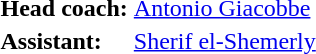<table>
<tr>
<td><strong>Head coach:</strong></td>
<td><a href='#'>Antonio Giacobbe</a></td>
</tr>
<tr>
<td><strong>Assistant:</strong></td>
<td><a href='#'>Sherif el-Shemerly</a></td>
</tr>
</table>
